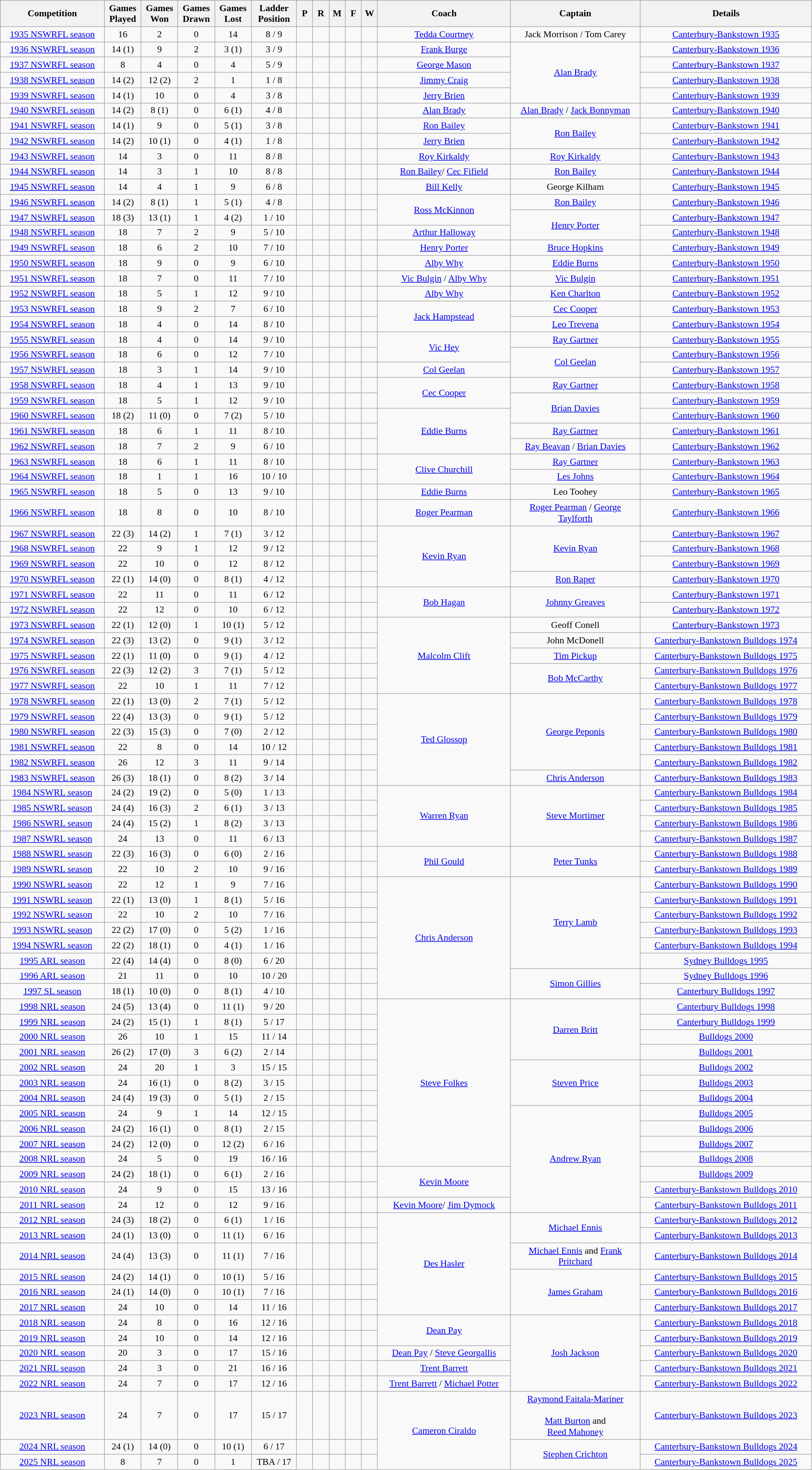<table class="wikitable" style="font-size:90%; text-align:center; width:100%;">
<tr>
<th>Competition</th>
<th>Games<br>Played</th>
<th>Games<br>Won</th>
<th>Games<br>Drawn</th>
<th>Games<br>Lost</th>
<th>Ladder<br>Position</th>
<th style="width:2%;">P</th>
<th style="width:2%;">R</th>
<th style="width:2%;">M</th>
<th style="width:2%;">F</th>
<th style="width:2%;">W</th>
<th>Coach</th>
<th style="width:16%;">Captain</th>
<th>Details</th>
</tr>
<tr>
<td><a href='#'>1935 NSWRFL season</a></td>
<td>16</td>
<td>2</td>
<td>0</td>
<td>14</td>
<td>8 / 9</td>
<td></td>
<td></td>
<td></td>
<td></td>
<td></td>
<td><a href='#'>Tedda Courtney</a></td>
<td>Jack Morrison / Tom Carey</td>
<td><a href='#'>Canterbury-Bankstown 1935</a></td>
</tr>
<tr>
<td><a href='#'>1936 NSWRFL season</a></td>
<td>14 (1)</td>
<td>9</td>
<td>2</td>
<td>3 (1)</td>
<td>3 / 9</td>
<td></td>
<td></td>
<td></td>
<td></td>
<td></td>
<td><a href='#'>Frank Burge</a></td>
<td rowspan="4"><a href='#'>Alan Brady</a></td>
<td><a href='#'>Canterbury-Bankstown 1936</a></td>
</tr>
<tr>
<td><a href='#'>1937 NSWRFL season</a></td>
<td>8</td>
<td>4</td>
<td>0</td>
<td>4</td>
<td>5 / 9</td>
<td></td>
<td></td>
<td></td>
<td></td>
<td></td>
<td><a href='#'>George Mason</a></td>
<td><a href='#'>Canterbury-Bankstown 1937</a></td>
</tr>
<tr>
<td><a href='#'>1938 NSWRFL season</a></td>
<td>14 (2)</td>
<td>12 (2)</td>
<td>2</td>
<td>1</td>
<td>1 / 8</td>
<td></td>
<td></td>
<td></td>
<td></td>
<td></td>
<td><a href='#'>Jimmy Craig</a></td>
<td><a href='#'>Canterbury-Bankstown 1938</a></td>
</tr>
<tr>
<td><a href='#'>1939 NSWRFL season</a></td>
<td>14 (1)</td>
<td>10</td>
<td>0</td>
<td>4</td>
<td>3 / 8</td>
<td></td>
<td></td>
<td></td>
<td></td>
<td></td>
<td><a href='#'>Jerry Brien</a></td>
<td><a href='#'>Canterbury-Bankstown 1939</a></td>
</tr>
<tr>
<td><a href='#'>1940 NSWRFL season</a></td>
<td>14 (2)</td>
<td>8 (1)</td>
<td>0</td>
<td>6 (1)</td>
<td>4 / 8</td>
<td></td>
<td></td>
<td></td>
<td></td>
<td></td>
<td><a href='#'>Alan Brady</a></td>
<td><a href='#'>Alan Brady</a> / <a href='#'>Jack Bonnyman</a></td>
<td><a href='#'>Canterbury-Bankstown 1940</a></td>
</tr>
<tr>
<td><a href='#'>1941 NSWRFL season</a></td>
<td>14 (1)</td>
<td>9</td>
<td>0</td>
<td>5 (1)</td>
<td>3 / 8</td>
<td></td>
<td></td>
<td></td>
<td></td>
<td></td>
<td><a href='#'>Ron Bailey</a></td>
<td rowspan="2"><a href='#'>Ron Bailey</a></td>
<td><a href='#'>Canterbury-Bankstown 1941</a></td>
</tr>
<tr>
<td><a href='#'>1942 NSWRFL season</a></td>
<td>14 (2)</td>
<td>10 (1)</td>
<td>0</td>
<td>4 (1)</td>
<td>1 / 8</td>
<td></td>
<td></td>
<td></td>
<td></td>
<td></td>
<td><a href='#'>Jerry Brien</a></td>
<td><a href='#'>Canterbury-Bankstown 1942</a></td>
</tr>
<tr>
<td><a href='#'>1943 NSWRFL season</a></td>
<td>14</td>
<td>3</td>
<td>0</td>
<td>11</td>
<td>8 / 8</td>
<td></td>
<td></td>
<td></td>
<td></td>
<td></td>
<td><a href='#'>Roy Kirkaldy</a></td>
<td><a href='#'>Roy Kirkaldy</a></td>
<td><a href='#'>Canterbury-Bankstown 1943</a></td>
</tr>
<tr>
<td><a href='#'>1944 NSWRFL season</a></td>
<td>14</td>
<td>3</td>
<td>1</td>
<td>10</td>
<td>8 / 8</td>
<td></td>
<td></td>
<td></td>
<td></td>
<td></td>
<td><a href='#'>Ron Bailey</a>/ <a href='#'>Cec Fifield</a></td>
<td><a href='#'>Ron Bailey</a></td>
<td><a href='#'>Canterbury-Bankstown 1944</a></td>
</tr>
<tr>
<td><a href='#'>1945 NSWRFL season</a></td>
<td>14</td>
<td>4</td>
<td>1</td>
<td>9</td>
<td>6 / 8</td>
<td></td>
<td></td>
<td></td>
<td></td>
<td></td>
<td><a href='#'>Bill Kelly</a></td>
<td>George Kilham</td>
<td><a href='#'>Canterbury-Bankstown 1945</a></td>
</tr>
<tr>
<td><a href='#'>1946 NSWRFL season</a></td>
<td>14 (2)</td>
<td>8 (1)</td>
<td>1</td>
<td>5 (1)</td>
<td>4 / 8</td>
<td></td>
<td></td>
<td></td>
<td></td>
<td></td>
<td rowspan="2"><a href='#'>Ross McKinnon</a></td>
<td><a href='#'>Ron Bailey</a></td>
<td><a href='#'>Canterbury-Bankstown 1946</a></td>
</tr>
<tr>
<td><a href='#'>1947 NSWRFL season</a></td>
<td>18 (3)</td>
<td>13 (1)</td>
<td>1</td>
<td>4 (2)</td>
<td>1 / 10</td>
<td></td>
<td></td>
<td></td>
<td></td>
<td></td>
<td rowspan="2"><a href='#'>Henry Porter</a></td>
<td><a href='#'>Canterbury-Bankstown 1947</a></td>
</tr>
<tr>
<td><a href='#'>1948 NSWRFL season</a></td>
<td>18</td>
<td>7</td>
<td>2</td>
<td>9</td>
<td>5 / 10</td>
<td></td>
<td></td>
<td></td>
<td></td>
<td></td>
<td><a href='#'>Arthur Halloway</a></td>
<td><a href='#'>Canterbury-Bankstown 1948</a></td>
</tr>
<tr>
<td><a href='#'>1949 NSWRFL season</a></td>
<td>18</td>
<td>6</td>
<td>2</td>
<td>10</td>
<td>7 / 10</td>
<td></td>
<td></td>
<td></td>
<td></td>
<td></td>
<td><a href='#'>Henry Porter</a></td>
<td><a href='#'>Bruce Hopkins</a></td>
<td><a href='#'>Canterbury-Bankstown 1949</a></td>
</tr>
<tr>
<td><a href='#'>1950 NSWRFL season</a></td>
<td>18</td>
<td>9</td>
<td>0</td>
<td>9</td>
<td>6 / 10</td>
<td></td>
<td></td>
<td></td>
<td></td>
<td></td>
<td><a href='#'>Alby Why</a></td>
<td><a href='#'>Eddie Burns</a></td>
<td><a href='#'>Canterbury-Bankstown 1950</a></td>
</tr>
<tr>
<td><a href='#'>1951 NSWRFL season</a></td>
<td>18</td>
<td>7</td>
<td>0</td>
<td>11</td>
<td>7 / 10</td>
<td></td>
<td></td>
<td></td>
<td></td>
<td></td>
<td><a href='#'>Vic Bulgin</a> / <a href='#'>Alby Why</a></td>
<td><a href='#'>Vic Bulgin</a></td>
<td><a href='#'>Canterbury-Bankstown 1951</a></td>
</tr>
<tr>
<td><a href='#'>1952 NSWRFL season</a></td>
<td>18</td>
<td>5</td>
<td>1</td>
<td>12</td>
<td>9 / 10</td>
<td></td>
<td></td>
<td></td>
<td></td>
<td></td>
<td><a href='#'>Alby Why</a></td>
<td><a href='#'>Ken Charlton</a></td>
<td><a href='#'>Canterbury-Bankstown 1952</a></td>
</tr>
<tr>
<td><a href='#'>1953 NSWRFL season</a></td>
<td>18</td>
<td>9</td>
<td>2</td>
<td>7</td>
<td>6 / 10</td>
<td></td>
<td></td>
<td></td>
<td></td>
<td></td>
<td rowspan="2"><a href='#'>Jack Hampstead</a></td>
<td><a href='#'>Cec Cooper</a></td>
<td><a href='#'>Canterbury-Bankstown 1953</a></td>
</tr>
<tr>
<td><a href='#'>1954 NSWRFL season</a></td>
<td>18</td>
<td>4</td>
<td>0</td>
<td>14</td>
<td>8 / 10</td>
<td></td>
<td></td>
<td></td>
<td></td>
<td></td>
<td><a href='#'>Leo Trevena</a></td>
<td><a href='#'>Canterbury-Bankstown 1954</a></td>
</tr>
<tr>
<td><a href='#'>1955 NSWRFL season</a></td>
<td>18</td>
<td>4</td>
<td>0</td>
<td>14</td>
<td>9 / 10</td>
<td></td>
<td></td>
<td></td>
<td></td>
<td></td>
<td rowspan="2"><a href='#'>Vic Hey</a></td>
<td><a href='#'>Ray Gartner</a></td>
<td><a href='#'>Canterbury-Bankstown 1955</a></td>
</tr>
<tr>
<td><a href='#'>1956 NSWRFL season</a></td>
<td>18</td>
<td>6</td>
<td>0</td>
<td>12</td>
<td>7 / 10</td>
<td></td>
<td></td>
<td></td>
<td></td>
<td></td>
<td rowspan="2"><a href='#'>Col Geelan</a></td>
<td><a href='#'>Canterbury-Bankstown 1956</a></td>
</tr>
<tr>
<td><a href='#'>1957 NSWRFL season</a></td>
<td>18</td>
<td>3</td>
<td>1</td>
<td>14</td>
<td>9 / 10</td>
<td></td>
<td></td>
<td></td>
<td></td>
<td></td>
<td><a href='#'>Col Geelan</a></td>
<td><a href='#'>Canterbury-Bankstown 1957</a></td>
</tr>
<tr>
<td><a href='#'>1958 NSWRFL season</a></td>
<td>18</td>
<td>4</td>
<td>1</td>
<td>13</td>
<td>9 / 10</td>
<td></td>
<td></td>
<td></td>
<td></td>
<td></td>
<td rowspan="2"><a href='#'>Cec Cooper</a></td>
<td><a href='#'>Ray Gartner</a></td>
<td><a href='#'>Canterbury-Bankstown 1958</a></td>
</tr>
<tr>
<td><a href='#'>1959 NSWRFL season</a></td>
<td>18</td>
<td>5</td>
<td>1</td>
<td>12</td>
<td>9 / 10</td>
<td></td>
<td></td>
<td></td>
<td></td>
<td></td>
<td rowspan="2"><a href='#'>Brian Davies</a></td>
<td><a href='#'>Canterbury-Bankstown 1959</a></td>
</tr>
<tr>
<td><a href='#'>1960 NSWRFL season</a></td>
<td>18 (2)</td>
<td>11 (0)</td>
<td>0</td>
<td>7 (2)</td>
<td>5 / 10</td>
<td></td>
<td></td>
<td></td>
<td></td>
<td></td>
<td rowspan="3"><a href='#'>Eddie Burns</a></td>
<td><a href='#'>Canterbury-Bankstown 1960</a></td>
</tr>
<tr>
<td><a href='#'>1961 NSWRFL season</a></td>
<td>18</td>
<td>6</td>
<td>1</td>
<td>11</td>
<td>8 / 10</td>
<td></td>
<td></td>
<td></td>
<td></td>
<td></td>
<td><a href='#'>Ray Gartner</a></td>
<td><a href='#'>Canterbury-Bankstown 1961</a></td>
</tr>
<tr>
<td><a href='#'>1962 NSWRFL season</a></td>
<td>18</td>
<td>7</td>
<td>2</td>
<td>9</td>
<td>6 / 10</td>
<td></td>
<td></td>
<td></td>
<td></td>
<td></td>
<td><a href='#'>Ray Beavan</a> / <a href='#'>Brian Davies</a></td>
<td><a href='#'>Canterbury-Bankstown 1962</a></td>
</tr>
<tr>
<td><a href='#'>1963 NSWRFL season</a></td>
<td>18</td>
<td>6</td>
<td>1</td>
<td>11</td>
<td>8 / 10</td>
<td></td>
<td></td>
<td></td>
<td></td>
<td></td>
<td rowspan="2"><a href='#'>Clive Churchill</a></td>
<td><a href='#'>Ray Gartner</a></td>
<td><a href='#'>Canterbury-Bankstown 1963</a></td>
</tr>
<tr>
<td><a href='#'>1964 NSWRFL season</a></td>
<td>18</td>
<td>1</td>
<td>1</td>
<td>16</td>
<td>10 / 10</td>
<td></td>
<td></td>
<td></td>
<td></td>
<td></td>
<td><a href='#'>Les Johns</a></td>
<td><a href='#'>Canterbury-Bankstown 1964</a></td>
</tr>
<tr>
<td><a href='#'>1965 NSWRFL season</a></td>
<td>18</td>
<td>5</td>
<td>0</td>
<td>13</td>
<td>9 / 10</td>
<td></td>
<td></td>
<td></td>
<td></td>
<td></td>
<td><a href='#'>Eddie Burns</a></td>
<td>Leo Toohey</td>
<td><a href='#'>Canterbury-Bankstown 1965</a></td>
</tr>
<tr>
<td><a href='#'>1966 NSWRFL season</a></td>
<td>18</td>
<td>8</td>
<td>0</td>
<td>10</td>
<td>8 / 10</td>
<td></td>
<td></td>
<td></td>
<td></td>
<td></td>
<td><a href='#'>Roger Pearman</a></td>
<td><a href='#'>Roger Pearman</a> / <a href='#'>George Taylforth</a></td>
<td><a href='#'>Canterbury-Bankstown 1966</a></td>
</tr>
<tr>
<td><a href='#'>1967 NSWRFL season</a></td>
<td>22 (3)</td>
<td>14 (2)</td>
<td>1</td>
<td>7 (1)</td>
<td>3 / 12</td>
<td></td>
<td></td>
<td></td>
<td></td>
<td></td>
<td rowspan="4"><a href='#'>Kevin Ryan</a></td>
<td rowspan="3"><a href='#'>Kevin Ryan</a></td>
<td><a href='#'>Canterbury-Bankstown 1967</a></td>
</tr>
<tr>
<td><a href='#'>1968 NSWRFL season</a></td>
<td>22</td>
<td>9</td>
<td>1</td>
<td>12</td>
<td>9 / 12</td>
<td></td>
<td></td>
<td></td>
<td></td>
<td></td>
<td><a href='#'>Canterbury-Bankstown 1968</a></td>
</tr>
<tr>
<td><a href='#'>1969 NSWRFL season</a></td>
<td>22</td>
<td>10</td>
<td>0</td>
<td>12</td>
<td>8 / 12</td>
<td></td>
<td></td>
<td></td>
<td></td>
<td></td>
<td><a href='#'>Canterbury-Bankstown 1969</a></td>
</tr>
<tr>
<td><a href='#'>1970 NSWRFL season</a></td>
<td>22 (1)</td>
<td>14 (0)</td>
<td>0</td>
<td>8 (1)</td>
<td>4 / 12</td>
<td></td>
<td></td>
<td></td>
<td></td>
<td></td>
<td><a href='#'>Ron Raper</a></td>
<td><a href='#'>Canterbury-Bankstown 1970</a></td>
</tr>
<tr>
<td><a href='#'>1971 NSWRFL season</a></td>
<td>22</td>
<td>11</td>
<td>0</td>
<td>11</td>
<td>6 / 12</td>
<td></td>
<td></td>
<td></td>
<td></td>
<td></td>
<td rowspan="2"><a href='#'>Bob Hagan</a></td>
<td rowspan="2"><a href='#'>Johnny Greaves</a></td>
<td><a href='#'>Canterbury-Bankstown 1971</a></td>
</tr>
<tr>
<td><a href='#'>1972 NSWRFL season</a></td>
<td>22</td>
<td>12</td>
<td>0</td>
<td>10</td>
<td>6 / 12</td>
<td></td>
<td></td>
<td></td>
<td></td>
<td></td>
<td><a href='#'>Canterbury-Bankstown 1972</a></td>
</tr>
<tr>
<td><a href='#'>1973 NSWRFL season</a></td>
<td>22 (1)</td>
<td>12 (0)</td>
<td>1</td>
<td>10 (1)</td>
<td>5 / 12</td>
<td></td>
<td></td>
<td></td>
<td></td>
<td></td>
<td rowspan="5"><a href='#'>Malcolm Clift</a></td>
<td>Geoff Conell</td>
<td><a href='#'>Canterbury-Bankstown 1973</a></td>
</tr>
<tr>
<td><a href='#'>1974 NSWRFL season</a></td>
<td>22 (3)</td>
<td>13 (2)</td>
<td>0</td>
<td>9 (1)</td>
<td>3 / 12</td>
<td></td>
<td></td>
<td></td>
<td></td>
<td></td>
<td>John McDonell</td>
<td><a href='#'>Canterbury-Bankstown Bulldogs 1974</a></td>
</tr>
<tr>
<td><a href='#'>1975 NSWRFL season</a></td>
<td>22 (1)</td>
<td>11 (0)</td>
<td>0</td>
<td>9 (1)</td>
<td>4 / 12</td>
<td></td>
<td></td>
<td></td>
<td></td>
<td></td>
<td><a href='#'>Tim Pickup</a></td>
<td><a href='#'>Canterbury-Bankstown Bulldogs 1975</a></td>
</tr>
<tr>
<td><a href='#'>1976 NSWRFL season</a></td>
<td>22 (3)</td>
<td>12 (2)</td>
<td>3</td>
<td>7 (1)</td>
<td>5 / 12</td>
<td></td>
<td></td>
<td></td>
<td></td>
<td></td>
<td rowspan="2"><a href='#'>Bob McCarthy</a></td>
<td><a href='#'>Canterbury-Bankstown Bulldogs 1976</a></td>
</tr>
<tr>
<td><a href='#'>1977 NSWRFL season</a></td>
<td>22</td>
<td>10</td>
<td>1</td>
<td>11</td>
<td>7 / 12</td>
<td></td>
<td></td>
<td></td>
<td></td>
<td></td>
<td><a href='#'>Canterbury-Bankstown Bulldogs 1977</a></td>
</tr>
<tr>
<td><a href='#'>1978 NSWRFL season</a></td>
<td>22 (1)</td>
<td>13 (0)</td>
<td>2</td>
<td>7 (1)</td>
<td>5 / 12</td>
<td></td>
<td></td>
<td></td>
<td></td>
<td></td>
<td rowspan="6"><a href='#'>Ted Glossop</a></td>
<td rowspan="5"><a href='#'>George Peponis</a></td>
<td><a href='#'>Canterbury-Bankstown Bulldogs 1978</a></td>
</tr>
<tr>
<td><a href='#'>1979 NSWRFL season</a></td>
<td>22 (4)</td>
<td>13 (3)</td>
<td>0</td>
<td>9 (1)</td>
<td>5 / 12</td>
<td></td>
<td></td>
<td></td>
<td></td>
<td></td>
<td><a href='#'>Canterbury-Bankstown Bulldogs 1979</a></td>
</tr>
<tr>
<td><a href='#'>1980 NSWRFL season</a></td>
<td>22 (3)</td>
<td>15 (3)</td>
<td>0</td>
<td>7 (0)</td>
<td>2 / 12</td>
<td></td>
<td></td>
<td></td>
<td></td>
<td></td>
<td><a href='#'>Canterbury-Bankstown Bulldogs 1980</a></td>
</tr>
<tr>
<td><a href='#'>1981 NSWRFL season</a></td>
<td>22</td>
<td>8</td>
<td>0</td>
<td>14</td>
<td>10 / 12</td>
<td></td>
<td></td>
<td></td>
<td></td>
<td></td>
<td><a href='#'>Canterbury-Bankstown Bulldogs 1981</a></td>
</tr>
<tr>
<td><a href='#'>1982 NSWRFL season</a></td>
<td>26</td>
<td>12</td>
<td>3</td>
<td>11</td>
<td>9 / 14</td>
<td></td>
<td></td>
<td></td>
<td></td>
<td></td>
<td><a href='#'>Canterbury-Bankstown Bulldogs 1982</a></td>
</tr>
<tr>
<td><a href='#'>1983 NSWRFL season</a></td>
<td>26 (3)</td>
<td>18 (1)</td>
<td>0</td>
<td>8 (2)</td>
<td>3 / 14</td>
<td></td>
<td></td>
<td></td>
<td></td>
<td></td>
<td><a href='#'>Chris Anderson</a></td>
<td><a href='#'>Canterbury-Bankstown Bulldogs 1983</a></td>
</tr>
<tr>
<td><a href='#'>1984 NSWRL season</a></td>
<td>24 (2)</td>
<td>19 (2)</td>
<td>0</td>
<td>5 (0)</td>
<td>1 / 13</td>
<td></td>
<td></td>
<td></td>
<td></td>
<td></td>
<td rowspan="4"><a href='#'>Warren Ryan</a></td>
<td rowspan="4"><a href='#'>Steve Mortimer</a></td>
<td><a href='#'>Canterbury-Bankstown Bulldogs 1984</a></td>
</tr>
<tr>
<td><a href='#'>1985 NSWRL season</a></td>
<td>24 (4)</td>
<td>16 (3)</td>
<td>2</td>
<td>6 (1)</td>
<td>3 / 13</td>
<td></td>
<td></td>
<td></td>
<td></td>
<td></td>
<td><a href='#'>Canterbury-Bankstown Bulldogs 1985</a></td>
</tr>
<tr>
<td><a href='#'>1986 NSWRL season</a></td>
<td>24 (4)</td>
<td>15 (2)</td>
<td>1</td>
<td>8 (2)</td>
<td>3 / 13</td>
<td></td>
<td></td>
<td></td>
<td></td>
<td></td>
<td><a href='#'>Canterbury-Bankstown Bulldogs 1986</a></td>
</tr>
<tr>
<td><a href='#'>1987 NSWRL season</a></td>
<td>24</td>
<td>13</td>
<td>0</td>
<td>11</td>
<td>6 / 13</td>
<td></td>
<td></td>
<td></td>
<td></td>
<td></td>
<td><a href='#'>Canterbury-Bankstown Bulldogs 1987</a></td>
</tr>
<tr>
<td><a href='#'>1988 NSWRL season</a></td>
<td>22 (3)</td>
<td>16 (3)</td>
<td>0</td>
<td>6 (0)</td>
<td>2 / 16</td>
<td></td>
<td></td>
<td></td>
<td></td>
<td></td>
<td rowspan="2"><a href='#'>Phil Gould</a></td>
<td rowspan="2"><a href='#'>Peter Tunks</a></td>
<td><a href='#'>Canterbury-Bankstown Bulldogs 1988</a></td>
</tr>
<tr>
<td><a href='#'>1989 NSWRL season</a></td>
<td>22</td>
<td>10</td>
<td>2</td>
<td>10</td>
<td>9 / 16</td>
<td></td>
<td></td>
<td></td>
<td></td>
<td></td>
<td><a href='#'>Canterbury-Bankstown Bulldogs 1989</a></td>
</tr>
<tr>
<td><a href='#'>1990 NSWRL season</a></td>
<td>22</td>
<td>12</td>
<td>1</td>
<td>9</td>
<td>7 / 16</td>
<td></td>
<td></td>
<td></td>
<td></td>
<td></td>
<td rowspan="8"><a href='#'>Chris Anderson</a></td>
<td rowspan="6"><a href='#'>Terry Lamb</a></td>
<td><a href='#'>Canterbury-Bankstown Bulldogs 1990</a></td>
</tr>
<tr>
<td><a href='#'>1991 NSWRL season</a></td>
<td>22 (1)</td>
<td>13 (0)</td>
<td>1</td>
<td>8 (1)</td>
<td>5 / 16</td>
<td></td>
<td></td>
<td></td>
<td></td>
<td></td>
<td><a href='#'>Canterbury-Bankstown Bulldogs 1991</a></td>
</tr>
<tr>
<td><a href='#'>1992 NSWRL season</a></td>
<td>22</td>
<td>10</td>
<td>2</td>
<td>10</td>
<td>7 / 16</td>
<td></td>
<td></td>
<td></td>
<td></td>
<td></td>
<td><a href='#'>Canterbury-Bankstown Bulldogs 1992</a></td>
</tr>
<tr>
<td><a href='#'>1993 NSWRL season</a></td>
<td>22 (2)</td>
<td>17 (0)</td>
<td>0</td>
<td>5 (2)</td>
<td>1 / 16</td>
<td></td>
<td></td>
<td></td>
<td></td>
<td></td>
<td><a href='#'>Canterbury-Bankstown Bulldogs 1993</a></td>
</tr>
<tr>
<td><a href='#'>1994 NSWRL season</a></td>
<td>22 (2)</td>
<td>18 (1)</td>
<td>0</td>
<td>4 (1)</td>
<td>1 / 16</td>
<td></td>
<td></td>
<td></td>
<td></td>
<td></td>
<td><a href='#'>Canterbury-Bankstown Bulldogs 1994</a></td>
</tr>
<tr>
<td><a href='#'>1995 ARL season</a></td>
<td>22 (4)</td>
<td>14 (4)</td>
<td>0</td>
<td>8 (0)</td>
<td>6 / 20</td>
<td></td>
<td></td>
<td></td>
<td></td>
<td></td>
<td><a href='#'>Sydney Bulldogs 1995</a></td>
</tr>
<tr>
<td><a href='#'>1996 ARL season</a></td>
<td>21</td>
<td>11</td>
<td>0</td>
<td>10</td>
<td>10 / 20</td>
<td></td>
<td></td>
<td></td>
<td></td>
<td></td>
<td rowspan="2"><a href='#'>Simon Gillies</a></td>
<td><a href='#'>Sydney Bulldogs 1996</a></td>
</tr>
<tr>
<td><a href='#'>1997 SL season</a></td>
<td>18 (1)</td>
<td>10 (0)</td>
<td>0</td>
<td>8 (1)</td>
<td>4 / 10</td>
<td></td>
<td></td>
<td></td>
<td></td>
<td></td>
<td><a href='#'>Canterbury Bulldogs 1997</a></td>
</tr>
<tr>
<td><a href='#'>1998 NRL season</a></td>
<td>24 (5)</td>
<td>13 (4)</td>
<td>0</td>
<td>11 (1)</td>
<td>9 / 20</td>
<td></td>
<td></td>
<td></td>
<td></td>
<td></td>
<td rowspan="11"><a href='#'>Steve Folkes</a></td>
<td rowspan="4"><a href='#'>Darren Britt</a></td>
<td><a href='#'>Canterbury Bulldogs 1998</a></td>
</tr>
<tr>
<td><a href='#'>1999 NRL season</a></td>
<td>24 (2)</td>
<td>15 (1)</td>
<td>1</td>
<td>8 (1)</td>
<td>5 / 17</td>
<td></td>
<td></td>
<td></td>
<td></td>
<td></td>
<td><a href='#'>Canterbury Bulldogs 1999</a></td>
</tr>
<tr>
<td><a href='#'>2000 NRL season</a></td>
<td>26</td>
<td>10</td>
<td>1</td>
<td>15</td>
<td>11 / 14</td>
<td></td>
<td></td>
<td></td>
<td></td>
<td></td>
<td><a href='#'>Bulldogs 2000</a></td>
</tr>
<tr>
<td><a href='#'>2001 NRL season</a></td>
<td>26 (2)</td>
<td>17 (0)</td>
<td>3</td>
<td>6 (2)</td>
<td>2 / 14</td>
<td></td>
<td></td>
<td></td>
<td></td>
<td></td>
<td><a href='#'>Bulldogs 2001</a></td>
</tr>
<tr>
<td><a href='#'>2002 NRL season</a></td>
<td>24</td>
<td>20</td>
<td>1</td>
<td>3</td>
<td>15 / 15</td>
<td></td>
<td></td>
<td></td>
<td></td>
<td></td>
<td rowspan="3"><a href='#'>Steven Price</a></td>
<td><a href='#'>Bulldogs 2002</a></td>
</tr>
<tr>
<td><a href='#'>2003 NRL season</a></td>
<td>24</td>
<td>16 (1)</td>
<td>0</td>
<td>8 (2)</td>
<td>3 / 15</td>
<td></td>
<td></td>
<td></td>
<td></td>
<td></td>
<td style="text-align: center;"><a href='#'>Bulldogs 2003</a></td>
</tr>
<tr>
<td><a href='#'>2004 NRL season</a></td>
<td>24 (4)</td>
<td>19 (3)</td>
<td>0</td>
<td>5 (1)</td>
<td>2 / 15</td>
<td></td>
<td></td>
<td></td>
<td style="text-align: center;"></td>
<td></td>
<td><a href='#'>Bulldogs 2004</a></td>
</tr>
<tr>
<td><a href='#'>2005 NRL season</a></td>
<td>24</td>
<td>9</td>
<td>1</td>
<td>14</td>
<td>12 / 15</td>
<td></td>
<td></td>
<td></td>
<td></td>
<td></td>
<td rowspan="7"><a href='#'>Andrew Ryan</a></td>
<td><a href='#'>Bulldogs 2005</a></td>
</tr>
<tr>
<td><a href='#'>2006 NRL season</a></td>
<td>24 (2)</td>
<td>16 (1)</td>
<td>0</td>
<td>8 (1)</td>
<td>2 / 15</td>
<td></td>
<td></td>
<td></td>
<td></td>
<td></td>
<td><a href='#'>Bulldogs 2006</a></td>
</tr>
<tr>
<td><a href='#'>2007 NRL season</a></td>
<td>24 (2)</td>
<td>12 (0)</td>
<td>0</td>
<td>12 (2)</td>
<td>6 / 16</td>
<td></td>
<td></td>
<td></td>
<td></td>
<td></td>
<td><a href='#'>Bulldogs 2007</a></td>
</tr>
<tr>
<td><a href='#'>2008 NRL season</a></td>
<td>24</td>
<td>5</td>
<td>0</td>
<td>19</td>
<td>16 / 16</td>
<td></td>
<td></td>
<td></td>
<td></td>
<td></td>
<td><a href='#'>Bulldogs 2008</a></td>
</tr>
<tr>
<td><a href='#'>2009 NRL season</a></td>
<td>24 (2)</td>
<td>18 (1)</td>
<td>0</td>
<td>6 (1)</td>
<td>2 / 16</td>
<td></td>
<td></td>
<td></td>
<td></td>
<td></td>
<td rowspan="2"><a href='#'>Kevin Moore</a></td>
<td><a href='#'>Bulldogs 2009</a></td>
</tr>
<tr>
<td><a href='#'>2010 NRL season</a></td>
<td>24</td>
<td>9</td>
<td>0</td>
<td>15</td>
<td>13 / 16</td>
<td></td>
<td></td>
<td></td>
<td></td>
<td></td>
<td><a href='#'>Canterbury-Bankstown Bulldogs 2010</a></td>
</tr>
<tr>
<td><a href='#'>2011 NRL season</a></td>
<td>24</td>
<td>12</td>
<td>0</td>
<td>12</td>
<td>9 / 16</td>
<td></td>
<td></td>
<td></td>
<td></td>
<td></td>
<td><a href='#'>Kevin Moore</a>/ <a href='#'>Jim Dymock</a></td>
<td><a href='#'>Canterbury-Bankstown Bulldogs 2011</a></td>
</tr>
<tr>
<td><a href='#'>2012 NRL season</a></td>
<td>24 (3)</td>
<td>18 (2)</td>
<td>0</td>
<td>6 (1)</td>
<td>1 / 16</td>
<td></td>
<td></td>
<td></td>
<td></td>
<td></td>
<td rowspan="6"><a href='#'>Des Hasler</a></td>
<td rowspan="2"><a href='#'>Michael Ennis</a></td>
<td><a href='#'>Canterbury-Bankstown Bulldogs 2012</a></td>
</tr>
<tr>
<td><a href='#'>2013 NRL season</a></td>
<td>24 (1)</td>
<td>13 (0)</td>
<td>0</td>
<td>11 (1)</td>
<td>6 / 16</td>
<td></td>
<td></td>
<td></td>
<td></td>
<td></td>
<td><a href='#'>Canterbury-Bankstown Bulldogs 2013</a></td>
</tr>
<tr>
<td><a href='#'>2014 NRL season</a></td>
<td>24 (4)</td>
<td>13 (3)</td>
<td>0</td>
<td>11 (1)</td>
<td>7 / 16</td>
<td></td>
<td></td>
<td></td>
<td></td>
<td></td>
<td><a href='#'>Michael Ennis</a> and <a href='#'>Frank Pritchard</a><br></td>
<td><a href='#'>Canterbury-Bankstown Bulldogs 2014</a></td>
</tr>
<tr>
<td><a href='#'>2015 NRL season</a></td>
<td>24 (2)</td>
<td>14 (1)</td>
<td>0</td>
<td>10 (1)</td>
<td>5 / 16</td>
<td></td>
<td></td>
<td></td>
<td></td>
<td></td>
<td rowspan="3"><a href='#'>James Graham</a></td>
<td><a href='#'>Canterbury-Bankstown Bulldogs 2015</a></td>
</tr>
<tr>
<td><a href='#'>2016 NRL season</a></td>
<td>24 (1)</td>
<td>14 (0)</td>
<td>0</td>
<td>10 (1)</td>
<td>7 / 16</td>
<td></td>
<td></td>
<td></td>
<td></td>
<td></td>
<td><a href='#'>Canterbury-Bankstown Bulldogs 2016</a></td>
</tr>
<tr>
<td><a href='#'>2017 NRL season</a></td>
<td>24</td>
<td>10</td>
<td>0</td>
<td>14</td>
<td>11 / 16</td>
<td></td>
<td></td>
<td></td>
<td></td>
<td></td>
<td><a href='#'>Canterbury-Bankstown Bulldogs 2017</a></td>
</tr>
<tr>
<td><a href='#'>2018 NRL season</a></td>
<td>24</td>
<td>8</td>
<td>0</td>
<td>16</td>
<td>12 / 16</td>
<td></td>
<td></td>
<td></td>
<td></td>
<td></td>
<td rowspan="2"><a href='#'>Dean Pay</a></td>
<td rowspan="5"><a href='#'>Josh Jackson</a></td>
<td><a href='#'>Canterbury-Bankstown Bulldogs 2018</a></td>
</tr>
<tr>
<td><a href='#'>2019 NRL season</a></td>
<td>24</td>
<td>10</td>
<td>0</td>
<td>14</td>
<td>12 / 16</td>
<td></td>
<td></td>
<td></td>
<td></td>
<td></td>
<td><a href='#'>Canterbury-Bankstown Bulldogs 2019</a></td>
</tr>
<tr>
<td><a href='#'>2020 NRL season</a></td>
<td>20</td>
<td>3</td>
<td>0</td>
<td>17</td>
<td>15 / 16</td>
<td></td>
<td></td>
<td></td>
<td></td>
<td></td>
<td><a href='#'>Dean Pay</a> / <a href='#'>Steve Georgallis</a></td>
<td><a href='#'>Canterbury-Bankstown Bulldogs 2020</a></td>
</tr>
<tr>
<td><a href='#'>2021 NRL season</a></td>
<td>24</td>
<td>3</td>
<td>0</td>
<td>21</td>
<td>16 / 16</td>
<td></td>
<td></td>
<td></td>
<td></td>
<td></td>
<td><a href='#'>Trent Barrett</a></td>
<td><a href='#'>Canterbury-Bankstown Bulldogs 2021</a></td>
</tr>
<tr>
<td><a href='#'>2022 NRL season</a></td>
<td>24</td>
<td>7</td>
<td>0</td>
<td>17</td>
<td>12 / 16</td>
<td></td>
<td></td>
<td></td>
<td></td>
<td></td>
<td><a href='#'>Trent Barrett</a> / <a href='#'>Michael Potter</a></td>
<td><a href='#'>Canterbury-Bankstown Bulldogs 2022</a></td>
</tr>
<tr>
<td><a href='#'>2023 NRL season</a></td>
<td>24</td>
<td>7</td>
<td>0</td>
<td>17</td>
<td>15 / 17</td>
<td></td>
<td></td>
<td></td>
<td></td>
<td></td>
<td rowspan="3"><a href='#'>Cameron Ciraldo</a></td>
<td><a href='#'>Raymond Faitala-Mariner</a> <br>  <br> <a href='#'>Matt Burton</a> and <br> <a href='#'>Reed Mahoney</a> <br> </td>
<td><a href='#'>Canterbury-Bankstown Bulldogs 2023</a></td>
</tr>
<tr>
<td><a href='#'>2024 NRL season</a></td>
<td>24 (1)</td>
<td>14 (0)</td>
<td>0</td>
<td>10 (1)</td>
<td>6 / 17</td>
<td></td>
<td></td>
<td></td>
<td></td>
<td></td>
<td rowspan="2"><a href='#'>Stephen Crichton</a></td>
<td><a href='#'>Canterbury-Bankstown Bulldogs 2024</a></td>
</tr>
<tr>
<td><a href='#'>2025 NRL season</a></td>
<td>8</td>
<td>7</td>
<td>0</td>
<td>1</td>
<td>TBA / 17</td>
<td></td>
<td></td>
<td></td>
<td></td>
<td></td>
<td><a href='#'>Canterbury-Bankstown Bulldogs 2025</a></td>
</tr>
</table>
